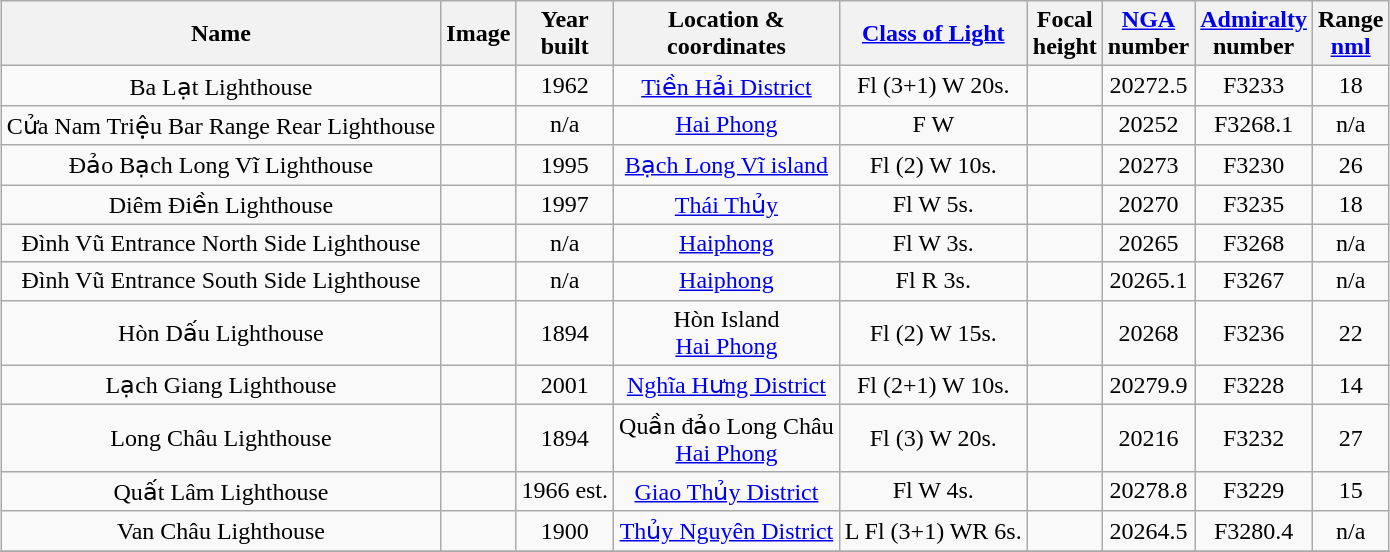<table class="wikitable sortable" style="margin:auto;text-align:center">
<tr>
<th>Name</th>
<th>Image</th>
<th>Year<br>built</th>
<th>Location &<br> coordinates</th>
<th><a href='#'>Class of Light</a></th>
<th>Focal<br>height</th>
<th><a href='#'>NGA</a><br>number</th>
<th><a href='#'>Admiralty</a><br>number</th>
<th>Range<br><a href='#'>nml</a></th>
</tr>
<tr>
<td>Ba Lạt Lighthouse</td>
<td></td>
<td>1962</td>
<td><a href='#'>Tiền Hải District</a><br> </td>
<td>Fl (3+1) W 20s.</td>
<td></td>
<td>20272.5</td>
<td>F3233</td>
<td>18</td>
</tr>
<tr>
<td>Cửa Nam Triệu Bar Range Rear Lighthouse</td>
<td> </td>
<td>n/a</td>
<td><a href='#'>Hai Phong</a><br> </td>
<td>F W</td>
<td></td>
<td>20252</td>
<td>F3268.1</td>
<td>n/a</td>
</tr>
<tr>
<td>Đảo Bạch Long Vĩ Lighthouse</td>
<td> </td>
<td>1995</td>
<td><a href='#'>Bạch Long Vĩ island</a><br> </td>
<td>Fl (2) W 10s.</td>
<td></td>
<td>20273</td>
<td>F3230</td>
<td>26</td>
</tr>
<tr>
<td>Diêm Điền Lighthouse</td>
<td></td>
<td>1997</td>
<td><a href='#'>Thái Thủy</a><br> </td>
<td>Fl W 5s.</td>
<td></td>
<td>20270</td>
<td>F3235</td>
<td>18</td>
</tr>
<tr>
<td>Đình Vũ Entrance North Side Lighthouse</td>
<td> </td>
<td>n/a</td>
<td><a href='#'>Haiphong</a><br> </td>
<td>Fl W 3s.</td>
<td></td>
<td>20265</td>
<td>F3268</td>
<td>n/a</td>
</tr>
<tr>
<td>Đình Vũ Entrance South Side Lighthouse</td>
<td> </td>
<td>n/a</td>
<td><a href='#'>Haiphong</a><br> </td>
<td>Fl R 3s.</td>
<td></td>
<td>20265.1</td>
<td>F3267</td>
<td>n/a</td>
</tr>
<tr>
<td>Hòn Dấu Lighthouse</td>
<td></td>
<td>1894</td>
<td>Hòn Island<br><a href='#'>Hai Phong</a><br> </td>
<td>Fl (2) W 15s.</td>
<td></td>
<td>20268</td>
<td>F3236</td>
<td>22</td>
</tr>
<tr>
<td>Lạch Giang Lighthouse</td>
<td></td>
<td>2001</td>
<td><a href='#'>Nghĩa Hưng District</a><br> </td>
<td>Fl (2+1) W 10s.</td>
<td></td>
<td>20279.9</td>
<td>F3228</td>
<td>14</td>
</tr>
<tr>
<td>Long Châu Lighthouse</td>
<td></td>
<td>1894</td>
<td>Quần đảo Long Châu<br> <a href='#'>Hai Phong</a><br> </td>
<td>Fl (3) W 20s.</td>
<td></td>
<td>20216</td>
<td>F3232</td>
<td>27</td>
</tr>
<tr>
<td>Quất Lâm Lighthouse</td>
<td></td>
<td>1966 est.</td>
<td><a href='#'>Giao Thủy District</a><br> </td>
<td>Fl W 4s.</td>
<td></td>
<td>20278.8</td>
<td>F3229</td>
<td>15</td>
</tr>
<tr>
<td>Van Châu Lighthouse</td>
<td></td>
<td>1900</td>
<td><a href='#'>Thủy Nguyên District</a><br> </td>
<td>L Fl (3+1) WR 6s.</td>
<td></td>
<td>20264.5</td>
<td>F3280.4</td>
<td>n/a</td>
</tr>
<tr>
</tr>
</table>
